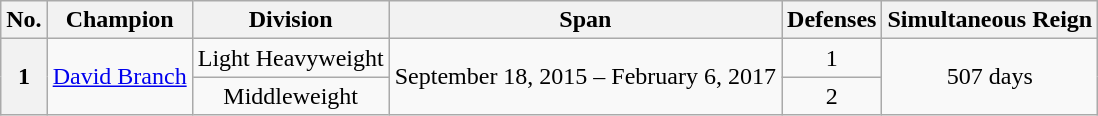<table class="wikitable">
<tr>
<th>No.</th>
<th>Champion</th>
<th>Division</th>
<th>Span</th>
<th>Defenses</th>
<th>Simultaneous Reign</th>
</tr>
<tr>
<th rowspan=2>1</th>
<td align=left rowspan=2> <a href='#'>David Branch</a></td>
<td align=center rowspan=1>Light Heavyweight</td>
<td align=center rowspan=2>September 18, 2015 – February 6, 2017</td>
<td align=center>1</td>
<td align=center rowspan=2>507 days</td>
</tr>
<tr>
<td align=center rowspan=1>Middleweight</td>
<td align=center>2</td>
</tr>
</table>
